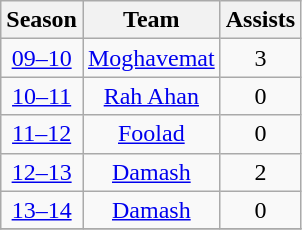<table class="wikitable" style="text-align: center;">
<tr>
<th>Season</th>
<th>Team</th>
<th>Assists</th>
</tr>
<tr>
<td><a href='#'>09–10</a></td>
<td><a href='#'>Moghavemat</a></td>
<td>3</td>
</tr>
<tr>
<td><a href='#'>10–11</a></td>
<td><a href='#'>Rah Ahan</a></td>
<td>0</td>
</tr>
<tr>
<td><a href='#'>11–12</a></td>
<td><a href='#'>Foolad</a></td>
<td>0</td>
</tr>
<tr>
<td><a href='#'>12–13</a></td>
<td><a href='#'>Damash</a></td>
<td>2</td>
</tr>
<tr>
<td><a href='#'>13–14</a></td>
<td><a href='#'>Damash</a></td>
<td>0</td>
</tr>
<tr>
</tr>
</table>
